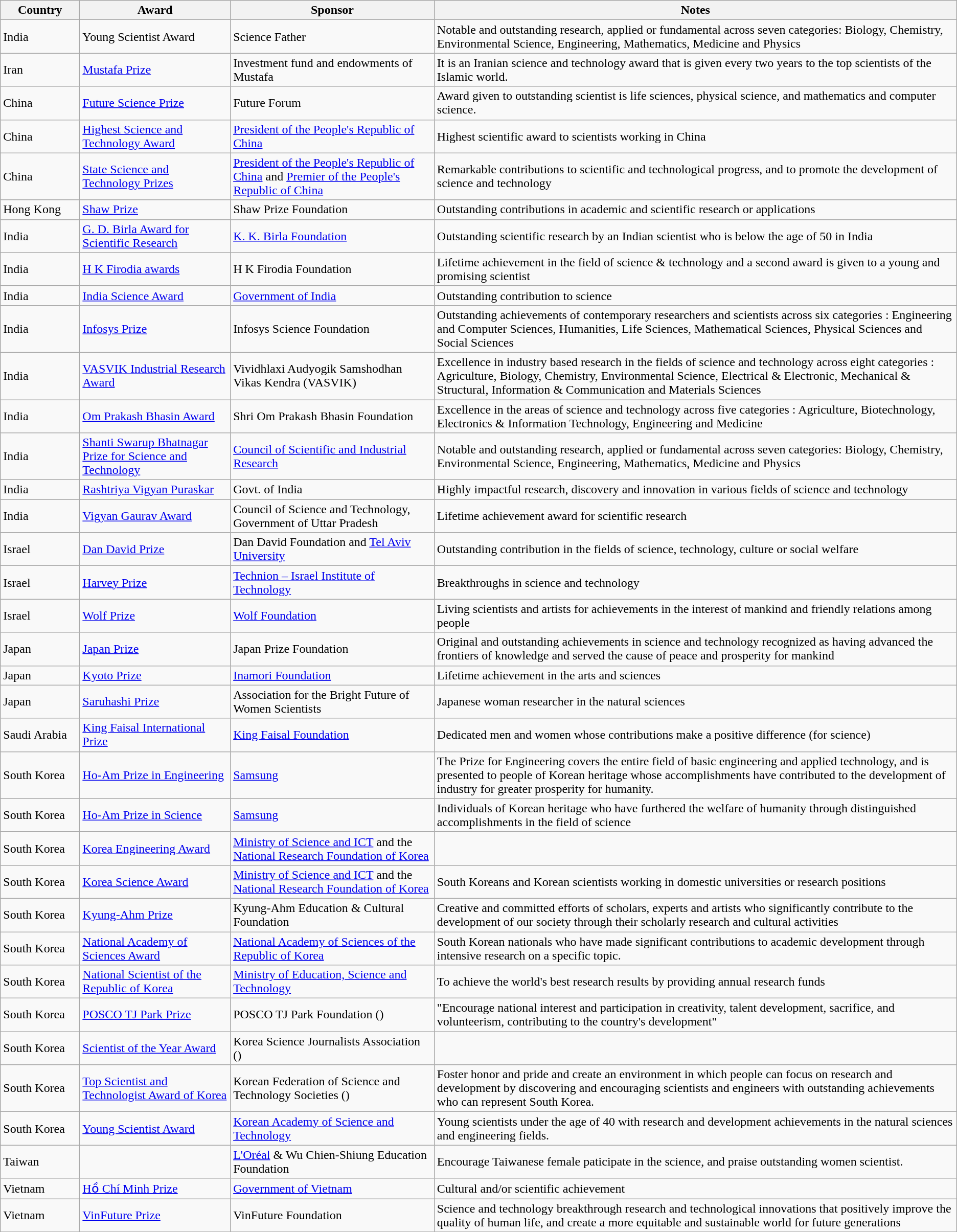<table class="wikitable sortable">
<tr>
<th style="width:6em;">Country</th>
<th>Award</th>
<th>Sponsor</th>
<th>Notes</th>
</tr>
<tr>
<td>India</td>
<td>Young Scientist Award</td>
<td>Science Father</td>
<td>Notable and outstanding research, applied or fundamental across seven categories: Biology, Chemistry, Environmental Science, Engineering, Mathematics, Medicine and Physics</td>
</tr>
<tr>
<td>Iran</td>
<td><a href='#'>Mustafa Prize</a></td>
<td>Investment fund and endowments of Mustafa</td>
<td>It is an Iranian science and technology award that is given every two years to the top scientists of the Islamic world.</td>
</tr>
<tr>
<td>China</td>
<td><a href='#'>Future Science Prize</a></td>
<td>Future Forum</td>
<td>Award given to outstanding scientist is life sciences, physical science, and mathematics and computer science.</td>
</tr>
<tr>
<td>China</td>
<td><a href='#'>Highest Science and Technology Award</a></td>
<td><a href='#'>President of the People's Republic of China</a></td>
<td>Highest scientific award to scientists working in China</td>
</tr>
<tr>
<td>China</td>
<td><a href='#'>State Science and Technology Prizes</a></td>
<td><a href='#'>President of the People's Republic of China</a> and <a href='#'>Premier of the People's Republic of China</a></td>
<td>Remarkable contributions to scientific and technological progress, and to promote the development of science and technology</td>
</tr>
<tr>
<td>Hong Kong</td>
<td><a href='#'>Shaw Prize</a></td>
<td>Shaw Prize Foundation</td>
<td>Outstanding contributions in academic and scientific research or applications</td>
</tr>
<tr>
<td>India</td>
<td><a href='#'>G. D. Birla Award for Scientific Research</a></td>
<td><a href='#'>K. K. Birla Foundation</a></td>
<td>Outstanding scientific research by an Indian scientist who is below the age of 50 in India</td>
</tr>
<tr>
<td>India</td>
<td><a href='#'>H K Firodia awards</a></td>
<td>H K Firodia Foundation</td>
<td>Lifetime achievement in the field of science & technology and a second award is given to a  young and promising scientist</td>
</tr>
<tr>
<td>India</td>
<td><a href='#'>India Science Award</a></td>
<td><a href='#'>Government of India</a></td>
<td>Outstanding contribution to science</td>
</tr>
<tr>
<td>India</td>
<td><a href='#'>Infosys Prize</a></td>
<td>Infosys Science Foundation</td>
<td>Outstanding achievements of contemporary researchers and scientists across six categories : Engineering and Computer Sciences, Humanities, Life Sciences, Mathematical Sciences, Physical Sciences and Social Sciences</td>
</tr>
<tr>
<td>India</td>
<td><a href='#'>VASVIK Industrial Research Award</a></td>
<td>Vividhlaxi Audyogik Samshodhan Vikas Kendra (VASVIK)</td>
<td>Excellence in industry based research in the fields of science and technology across eight categories : Agriculture, Biology, Chemistry, Environmental Science, Electrical & Electronic, Mechanical & Structural, Information & Communication and Materials Sciences</td>
</tr>
<tr>
<td>India</td>
<td><a href='#'>Om Prakash Bhasin Award</a></td>
<td>Shri Om Prakash Bhasin Foundation</td>
<td>Excellence in the areas of science and technology across five categories : Agriculture, Biotechnology, Electronics & Information Technology, Engineering and Medicine </td>
</tr>
<tr>
<td>India</td>
<td><a href='#'>Shanti Swarup Bhatnagar Prize for Science and Technology</a></td>
<td><a href='#'>Council of Scientific and Industrial Research</a></td>
<td>Notable and outstanding research, applied or fundamental across seven categories: Biology, Chemistry, Environmental Science, Engineering, Mathematics, Medicine and Physics</td>
</tr>
<tr>
<td>India</td>
<td><a href='#'>Rashtriya Vigyan Puraskar</a></td>
<td>Govt. of India</td>
<td>Highly impactful research, discovery and innovation in various fields of science and technology</td>
</tr>
<tr>
<td>India</td>
<td><a href='#'>Vigyan Gaurav Award</a></td>
<td>Council of Science and Technology, Government of Uttar Pradesh</td>
<td>Lifetime achievement award for scientific research</td>
</tr>
<tr>
<td>Israel</td>
<td><a href='#'>Dan David Prize</a></td>
<td>Dan David Foundation and <a href='#'>Tel Aviv University</a></td>
<td>Outstanding contribution in the fields of science, technology, culture or social welfare</td>
</tr>
<tr>
<td>Israel</td>
<td><a href='#'>Harvey Prize</a></td>
<td><a href='#'>Technion – Israel Institute of Technology</a></td>
<td>Breakthroughs in science and technology</td>
</tr>
<tr>
<td>Israel</td>
<td><a href='#'>Wolf Prize</a></td>
<td><a href='#'>Wolf Foundation</a></td>
<td>Living scientists and artists for achievements in the interest of mankind and friendly relations among people</td>
</tr>
<tr>
<td>Japan</td>
<td><a href='#'>Japan Prize</a></td>
<td>Japan Prize Foundation</td>
<td>Original and outstanding achievements in science and technology recognized as having advanced the frontiers of knowledge and served the cause of peace and prosperity for mankind</td>
</tr>
<tr>
<td>Japan</td>
<td><a href='#'>Kyoto Prize</a></td>
<td><a href='#'>Inamori Foundation</a></td>
<td>Lifetime achievement in the arts and sciences</td>
</tr>
<tr>
<td>Japan</td>
<td><a href='#'>Saruhashi Prize</a></td>
<td>Association for the Bright Future of Women Scientists</td>
<td>Japanese woman researcher in the natural sciences</td>
</tr>
<tr>
<td>Saudi Arabia</td>
<td><a href='#'>King Faisal International Prize</a></td>
<td><a href='#'>King Faisal Foundation</a></td>
<td>Dedicated men and women whose contributions make a positive difference (for science)</td>
</tr>
<tr>
<td>South Korea</td>
<td><a href='#'>Ho-Am Prize in Engineering</a></td>
<td><a href='#'>Samsung</a></td>
<td>The Prize for Engineering covers the entire field of basic engineering and applied technology, and is presented to people of Korean heritage whose accomplishments have contributed to the development of industry for greater prosperity for humanity.</td>
</tr>
<tr>
<td>South Korea</td>
<td><a href='#'>Ho-Am Prize in Science</a></td>
<td><a href='#'>Samsung</a></td>
<td>Individuals of Korean heritage who have furthered the welfare of humanity through distinguished accomplishments in the field of science</td>
</tr>
<tr>
<td>South Korea</td>
<td><a href='#'>Korea Engineering Award</a></td>
<td><a href='#'>Ministry of Science and ICT</a> and the <a href='#'>National Research Foundation of Korea</a></td>
<td></td>
</tr>
<tr>
<td>South Korea</td>
<td><a href='#'>Korea Science Award</a></td>
<td><a href='#'>Ministry of Science and ICT</a> and the <a href='#'>National Research Foundation of Korea</a></td>
<td>South Koreans and Korean scientists working in domestic universities or research positions</td>
</tr>
<tr>
<td>South Korea</td>
<td><a href='#'>Kyung-Ahm Prize</a></td>
<td>Kyung-Ahm Education & Cultural Foundation</td>
<td>Creative and committed efforts of scholars, experts and artists who significantly contribute to the development of our society through their scholarly research and cultural activities</td>
</tr>
<tr>
<td>South Korea</td>
<td><a href='#'>National Academy of Sciences Award</a></td>
<td><a href='#'>National Academy of Sciences of the Republic of Korea</a></td>
<td>South Korean nationals who have made significant contributions to academic development through intensive research on a specific topic.</td>
</tr>
<tr>
<td>South Korea</td>
<td><a href='#'>National Scientist of the Republic of Korea</a></td>
<td><a href='#'>Ministry of Education, Science and Technology</a></td>
<td>To achieve the world's best research results by providing annual research funds</td>
</tr>
<tr>
<td>South Korea</td>
<td><a href='#'>POSCO TJ Park Prize</a></td>
<td>POSCO TJ Park Foundation ()</td>
<td>"Encourage national interest and participation in creativity, talent development, sacrifice, and volunteerism, contributing to the country's development"</td>
</tr>
<tr>
<td>South Korea</td>
<td><a href='#'>Scientist of the Year Award</a></td>
<td>Korea Science Journalists Association ()</td>
<td></td>
</tr>
<tr>
<td>South Korea</td>
<td><a href='#'>Top Scientist and Technologist Award of Korea</a></td>
<td>Korean Federation of Science and Technology Societies ()</td>
<td>Foster honor and pride and create an environment in which people can focus on research and development by discovering and encouraging scientists and engineers with outstanding achievements who can represent South Korea.</td>
</tr>
<tr>
<td>South Korea</td>
<td><a href='#'>Young Scientist Award</a></td>
<td><a href='#'>Korean Academy of Science and Technology</a></td>
<td>Young scientists under the age of 40 with research and development achievements in the natural sciences and engineering fields.</td>
</tr>
<tr>
<td>Taiwan</td>
<td></td>
<td><a href='#'>L'Oréal</a> & Wu Chien-Shiung Education Foundation</td>
<td>Encourage Taiwanese female paticipate in the science, and praise outstanding women scientist. </td>
</tr>
<tr>
<td>Vietnam</td>
<td><a href='#'>Hồ Chí Minh Prize</a></td>
<td><a href='#'>Government of Vietnam</a></td>
<td>Cultural and/or scientific achievement</td>
</tr>
<tr>
<td>Vietnam</td>
<td><a href='#'>VinFuture Prize</a></td>
<td>VinFuture Foundation</td>
<td>Science and technology breakthrough research and technological innovations that positively improve the quality of human life, and create a more equitable and sustainable world for future generations</td>
</tr>
</table>
